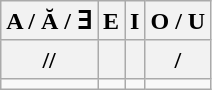<table class="wikitable" style="text-align:center;">
<tr>
<th>A / Ă / Ǝ</th>
<th>E</th>
<th>I</th>
<th>O / U</th>
</tr>
<tr>
<th>//</th>
<th></th>
<th></th>
<th>/</th>
</tr>
<tr dir="rtl">
<td><span></span></td>
<td><span></span></td>
<td><span></span></td>
<td><span></span></td>
</tr>
</table>
